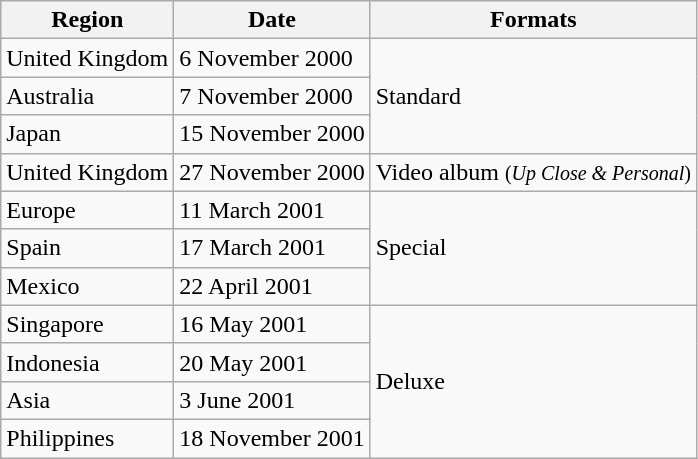<table class="wikitable sortable">
<tr>
<th>Region</th>
<th>Date</th>
<th>Formats</th>
</tr>
<tr>
<td>United Kingdom</td>
<td>6 November 2000</td>
<td rowspan="3">Standard</td>
</tr>
<tr>
<td>Australia</td>
<td>7 November 2000</td>
</tr>
<tr>
<td>Japan</td>
<td>15 November 2000</td>
</tr>
<tr>
<td>United Kingdom</td>
<td>27 November 2000</td>
<td>Video album <small>(<em>Up Close & Personal</em>)</small></td>
</tr>
<tr>
<td>Europe</td>
<td>11 March 2001</td>
<td rowspan="3">Special</td>
</tr>
<tr>
<td>Spain</td>
<td>17 March 2001</td>
</tr>
<tr>
<td>Mexico</td>
<td>22 April 2001</td>
</tr>
<tr>
<td>Singapore</td>
<td>16 May 2001</td>
<td rowspan="4">Deluxe</td>
</tr>
<tr>
<td>Indonesia</td>
<td>20 May 2001</td>
</tr>
<tr>
<td>Asia</td>
<td>3 June 2001</td>
</tr>
<tr>
<td>Philippines</td>
<td>18 November 2001</td>
</tr>
</table>
